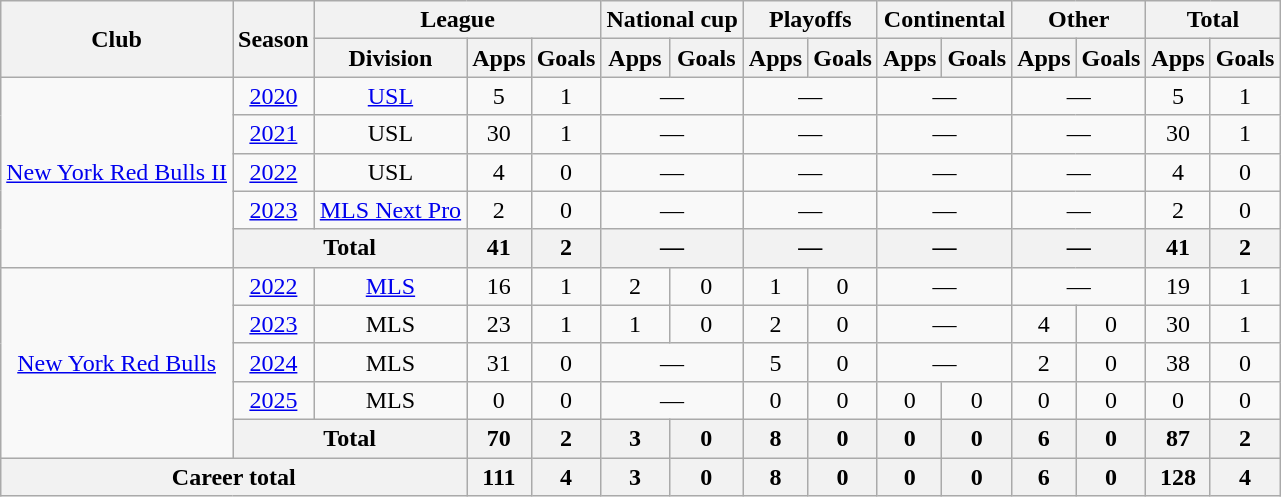<table class=wikitable style=text-align:center>
<tr>
<th rowspan=2>Club</th>
<th rowspan=2>Season</th>
<th colspan=3>League</th>
<th colspan=2>National cup</th>
<th colspan=2>Playoffs</th>
<th colspan=2>Continental</th>
<th colspan=2>Other</th>
<th colspan=2>Total</th>
</tr>
<tr>
<th>Division</th>
<th>Apps</th>
<th>Goals</th>
<th>Apps</th>
<th>Goals</th>
<th>Apps</th>
<th>Goals</th>
<th>Apps</th>
<th>Goals</th>
<th>Apps</th>
<th>Goals</th>
<th>Apps</th>
<th>Goals</th>
</tr>
<tr>
<td rowspan=5><a href='#'>New York Red Bulls II</a></td>
<td><a href='#'>2020</a></td>
<td><a href='#'>USL</a></td>
<td>5</td>
<td>1</td>
<td colspan=2>—</td>
<td colspan=2>—</td>
<td colspan=2>—</td>
<td colspan=2>—</td>
<td>5</td>
<td>1</td>
</tr>
<tr>
<td><a href='#'>2021</a></td>
<td>USL</td>
<td>30</td>
<td>1</td>
<td colspan=2>—</td>
<td colspan=2>—</td>
<td colspan=2>—</td>
<td colspan=2>—</td>
<td>30</td>
<td>1</td>
</tr>
<tr>
<td><a href='#'>2022</a></td>
<td>USL</td>
<td>4</td>
<td>0</td>
<td colspan=2>—</td>
<td colspan=2>—</td>
<td colspan=2>—</td>
<td colspan=2>—</td>
<td>4</td>
<td>0</td>
</tr>
<tr>
<td><a href='#'>2023</a></td>
<td><a href='#'>MLS Next Pro</a></td>
<td>2</td>
<td>0</td>
<td colspan=2>—</td>
<td colspan=2>—</td>
<td colspan=2>—</td>
<td colspan=2>—</td>
<td>2</td>
<td>0</td>
</tr>
<tr>
<th colspan=2>Total</th>
<th>41</th>
<th>2</th>
<th colspan=2>—</th>
<th colspan=2>—</th>
<th colspan=2>—</th>
<th colspan=2>—</th>
<th>41</th>
<th>2</th>
</tr>
<tr>
<td rowspan=5><a href='#'>New York Red Bulls</a></td>
<td><a href='#'>2022</a></td>
<td><a href='#'>MLS</a></td>
<td>16</td>
<td>1</td>
<td>2</td>
<td>0</td>
<td>1</td>
<td>0</td>
<td colspan=2>—</td>
<td colspan=2>—</td>
<td>19</td>
<td>1</td>
</tr>
<tr>
<td><a href='#'>2023</a></td>
<td>MLS</td>
<td>23</td>
<td>1</td>
<td>1</td>
<td>0</td>
<td>2</td>
<td>0</td>
<td colspan=2>—</td>
<td>4</td>
<td>0</td>
<td>30</td>
<td>1</td>
</tr>
<tr>
<td><a href='#'>2024</a></td>
<td>MLS</td>
<td>31</td>
<td>0</td>
<td colspan="2">—</td>
<td>5</td>
<td>0</td>
<td colspan=2>—</td>
<td>2</td>
<td>0</td>
<td>38</td>
<td>0</td>
</tr>
<tr>
<td><a href='#'>2025</a></td>
<td>MLS</td>
<td>0</td>
<td>0</td>
<td colspan=2>—</td>
<td>0</td>
<td>0</td>
<td>0</td>
<td>0</td>
<td>0</td>
<td>0</td>
<td>0</td>
<td>0</td>
</tr>
<tr>
<th colspan=2>Total</th>
<th>70</th>
<th>2</th>
<th>3</th>
<th>0</th>
<th>8</th>
<th>0</th>
<th>0</th>
<th>0</th>
<th>6</th>
<th>0</th>
<th>87</th>
<th>2</th>
</tr>
<tr>
<th colspan=3>Career total</th>
<th>111</th>
<th>4</th>
<th>3</th>
<th>0</th>
<th>8</th>
<th>0</th>
<th>0</th>
<th>0</th>
<th>6</th>
<th>0</th>
<th>128</th>
<th>4</th>
</tr>
</table>
